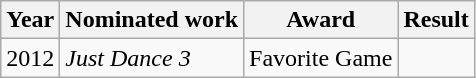<table class="wikitable">
<tr>
<th>Year</th>
<th>Nominated work</th>
<th>Award</th>
<th>Result</th>
</tr>
<tr |>
<td>2012</td>
<td><em>Just Dance 3</em></td>
<td>Favorite Game</td>
<td></td>
</tr>
</table>
